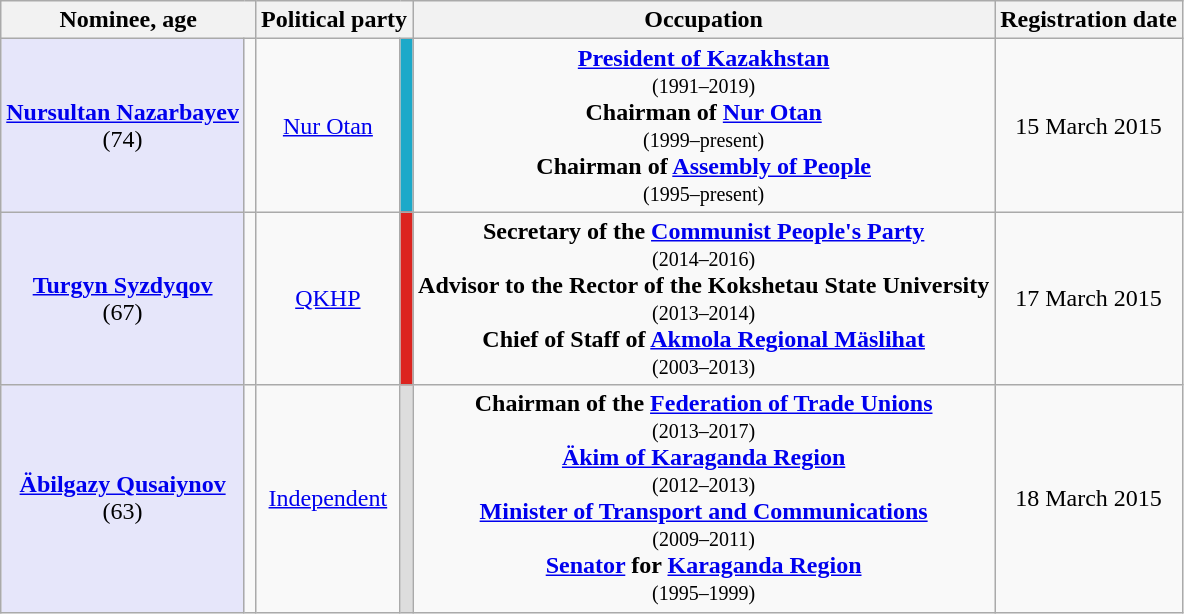<table class="wikitable" style="text-align:center">
<tr>
<th colspan="2">Nominee, age</th>
<th colspan="2">Political party</th>
<th>Occupation</th>
<th>Registration date</th>
</tr>
<tr>
<td style="background:lavender;"><strong><a href='#'>Nursultan Nazarbayev</a></strong><br>(74)</td>
<td></td>
<td><a href='#'>Nur Otan</a></td>
<td style="background-color:#1CA9C9;"></td>
<td><strong><a href='#'>President of Kazakhstan</a></strong><br><small>(1991–2019)</small><br><strong>Chairman of <a href='#'>Nur Otan</a></strong><br><small>(1999–present)</small><br><strong>Chairman of <a href='#'>Assembly of People</a></strong><br><small>(1995–present)</small></td>
<td>15 March 2015</td>
</tr>
<tr>
<td style="background:lavender;"><strong><a href='#'>Turgyn Syzdyqov</a></strong><br>(67)</td>
<td></td>
<td><a href='#'>QKHP</a></td>
<td style="background-color:#DC241f;"></td>
<td><strong>Secretary of the <a href='#'>Communist People's Party</a></strong><br><small>(2014–2016)</small><br><strong>Advisor to the Rector of the Kokshetau State University</strong><br><small>(2013–2014)</small><br><strong>Chief of Staff of <a href='#'>Akmola Regional Mäslihat</a></strong><br><small>(2003–2013)</small></td>
<td>17 March 2015</td>
</tr>
<tr>
<td style="background:lavender;"><strong><a href='#'>Äbilgazy Qusaiynov</a></strong><br>(63)</td>
<td></td>
<td><a href='#'>Independent</a></td>
<td style="background-color:#DDDDDD;"></td>
<td><strong>Chairman of the <a href='#'>Federation of Trade Unions</a></strong><br><small>(2013–2017)</small><br><a href='#'><strong>Äkim of Karaganda Region</strong></a><br><small>(2012–2013)</small><br><a href='#'><strong>Minister of Transport and Communications</strong></a><br><small>(2009–2011)</small><br><strong><a href='#'>Senator</a> for <a href='#'>Karaganda Region</a></strong><br><small>(1995–1999)</small></td>
<td>18 March 2015</td>
</tr>
</table>
